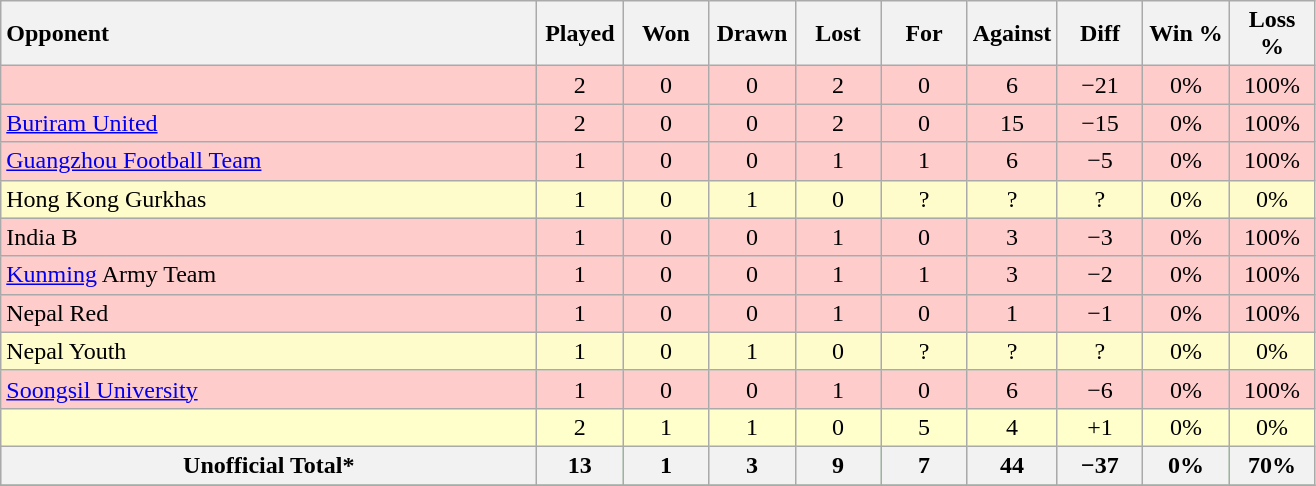<table class="wikitable sortable" style="text-align:center;">
<tr>
<th style="width:350px; text-align:left;">Opponent</th>
<th style="width:50px;">Played</th>
<th style="width:50px;">Won</th>
<th style="width:50px;">Drawn</th>
<th style="width:50px;">Lost</th>
<th style="width:50px;">For</th>
<th style="width:50px;">Against</th>
<th style="width:50px;">Diff</th>
<th style="width:50px;">Win %</th>
<th style="width:50px;">Loss %</th>
</tr>
<tr style="background:#FFCCCC;">
<td align=left></td>
<td>2</td>
<td>0</td>
<td>0</td>
<td>2</td>
<td>0</td>
<td>6</td>
<td>−21</td>
<td>0%</td>
<td>100%</td>
</tr>
<tr style="background:#FFCCCC;">
<td align=left> <a href='#'>Buriram United</a></td>
<td>2</td>
<td>0</td>
<td>0</td>
<td>2</td>
<td>0</td>
<td>15</td>
<td>−15</td>
<td>0%</td>
<td>100%</td>
</tr>
<tr style="background:#FFCCCC;">
<td align=left> <a href='#'>Guangzhou Football Team</a></td>
<td>1</td>
<td>0</td>
<td>0</td>
<td>1</td>
<td>1</td>
<td>6</td>
<td>−5</td>
<td>0%</td>
<td>100%</td>
</tr>
<tr style="background:#FFFCCC;">
<td align=left> Hong Kong Gurkhas</td>
<td>1</td>
<td>0</td>
<td>1</td>
<td>0</td>
<td>?</td>
<td>?</td>
<td>?</td>
<td>0%</td>
<td>0%</td>
</tr>
<tr style="background:#FFCCCC;">
<td align=left>India B</td>
<td>1</td>
<td>0</td>
<td>0</td>
<td>1</td>
<td>0</td>
<td>3</td>
<td>−3</td>
<td>0%</td>
<td>100%</td>
</tr>
<tr style="background:#FFCCCC;">
<td align=left> <a href='#'>Kunming</a> Army Team</td>
<td>1</td>
<td>0</td>
<td>0</td>
<td>1</td>
<td>1</td>
<td>3</td>
<td>−2</td>
<td>0%</td>
<td>100%</td>
</tr>
<tr style="background:#FFCCCC;">
<td align=left> Nepal Red</td>
<td>1</td>
<td>0</td>
<td>0</td>
<td>1</td>
<td>0</td>
<td>1</td>
<td>−1</td>
<td>0%</td>
<td>100%</td>
</tr>
<tr style="background:#FFFCCC;">
<td align=left> Nepal Youth</td>
<td>1</td>
<td>0</td>
<td>1</td>
<td>0</td>
<td>?</td>
<td>?</td>
<td>?</td>
<td>0%</td>
<td>0%</td>
</tr>
<tr style="background:#FFCCCC;">
<td align=left> <a href='#'>Soongsil University</a></td>
<td>1</td>
<td>0</td>
<td>0</td>
<td>1</td>
<td>0</td>
<td>6</td>
<td>−6</td>
<td>0%</td>
<td>100%</td>
</tr>
<tr bgcolor=#FFFFCC>
<td align=left></td>
<td>2</td>
<td>1</td>
<td>1</td>
<td>0</td>
<td>5</td>
<td>4</td>
<td>+1</td>
<td>0%</td>
<td>0%</td>
</tr>
<tr style="background:#98FB98">
<th>Unofficial Total*</th>
<th>13</th>
<th>1</th>
<th>3</th>
<th>9</th>
<th>7</th>
<th>44</th>
<th>−37</th>
<th>0%</th>
<th>70%</th>
</tr>
<tr>
</tr>
</table>
